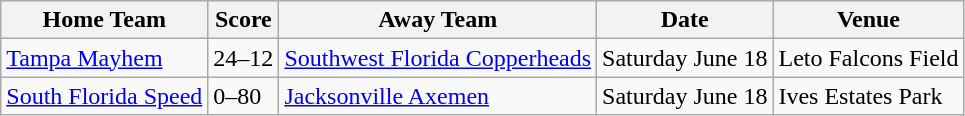<table class="wikitable">
<tr>
<th>Home Team</th>
<th>Score</th>
<th>Away Team</th>
<th>Date</th>
<th>Venue</th>
</tr>
<tr>
<td> <a href='#'>Tampa Mayhem</a></td>
<td>24–12</td>
<td> <a href='#'>Southwest Florida Copperheads</a></td>
<td>Saturday June 18</td>
<td>Leto Falcons Field</td>
</tr>
<tr>
<td> <a href='#'>South Florida Speed</a></td>
<td>0–80</td>
<td> <a href='#'>Jacksonville Axemen</a></td>
<td>Saturday June 18</td>
<td>Ives Estates Park</td>
</tr>
</table>
